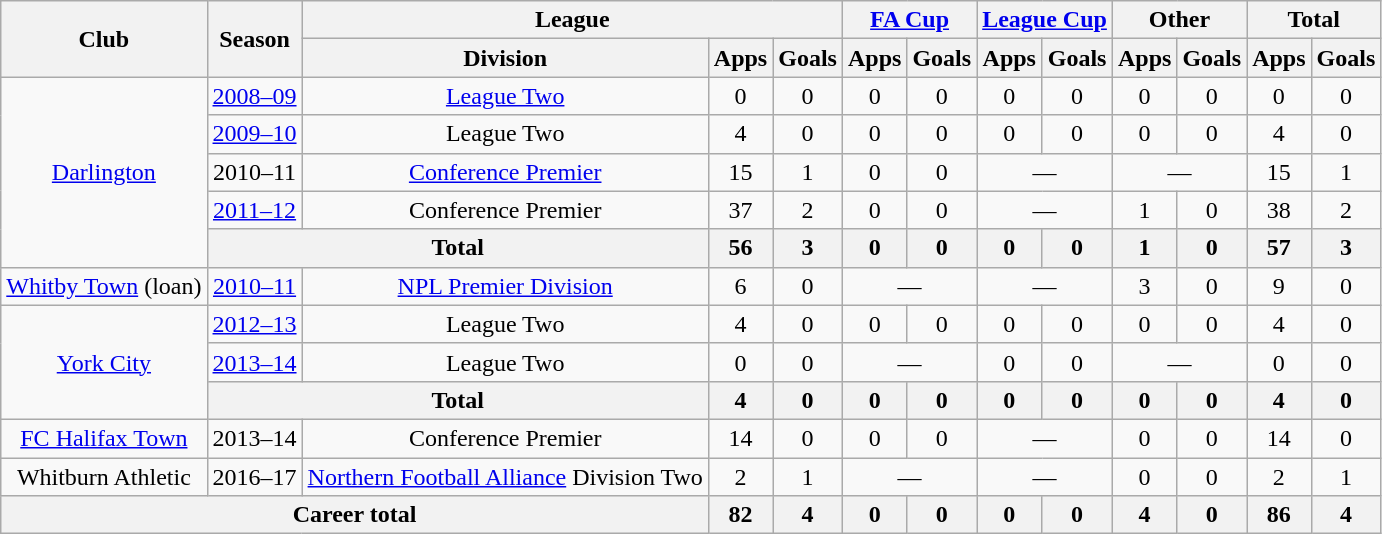<table class=wikitable style="text-align: center;">
<tr>
<th rowspan=2>Club</th>
<th rowspan=2>Season</th>
<th colspan=3>League</th>
<th colspan=2><a href='#'>FA Cup</a></th>
<th colspan=2><a href='#'>League Cup</a></th>
<th colspan=2>Other</th>
<th colspan=2>Total</th>
</tr>
<tr>
<th>Division</th>
<th>Apps</th>
<th>Goals</th>
<th>Apps</th>
<th>Goals</th>
<th>Apps</th>
<th>Goals</th>
<th>Apps</th>
<th>Goals</th>
<th>Apps</th>
<th>Goals</th>
</tr>
<tr>
<td rowspan=5><a href='#'>Darlington</a></td>
<td><a href='#'>2008–09</a></td>
<td><a href='#'>League Two</a></td>
<td>0</td>
<td>0</td>
<td>0</td>
<td>0</td>
<td>0</td>
<td>0</td>
<td>0</td>
<td>0</td>
<td>0</td>
<td>0</td>
</tr>
<tr>
<td><a href='#'>2009–10</a></td>
<td>League Two</td>
<td>4</td>
<td>0</td>
<td>0</td>
<td>0</td>
<td>0</td>
<td>0</td>
<td>0</td>
<td>0</td>
<td>4</td>
<td>0</td>
</tr>
<tr>
<td>2010–11</td>
<td><a href='#'>Conference Premier</a></td>
<td>15</td>
<td>1</td>
<td>0</td>
<td>0</td>
<td colspan=2>—</td>
<td colspan=2>—</td>
<td>15</td>
<td>1</td>
</tr>
<tr>
<td><a href='#'>2011–12</a></td>
<td>Conference Premier</td>
<td>37</td>
<td>2</td>
<td>0</td>
<td>0</td>
<td colspan=2>—</td>
<td>1</td>
<td>0</td>
<td>38</td>
<td>2</td>
</tr>
<tr>
<th colspan=2>Total</th>
<th>56</th>
<th>3</th>
<th>0</th>
<th>0</th>
<th>0</th>
<th>0</th>
<th>1</th>
<th>0</th>
<th>57</th>
<th>3</th>
</tr>
<tr>
<td><a href='#'>Whitby Town</a> (loan)</td>
<td><a href='#'>2010–11</a></td>
<td><a href='#'>NPL Premier Division</a></td>
<td>6</td>
<td>0</td>
<td colspan=2>—</td>
<td colspan=2>—</td>
<td>3</td>
<td>0</td>
<td>9</td>
<td>0</td>
</tr>
<tr>
<td rowspan=3><a href='#'>York City</a></td>
<td><a href='#'>2012–13</a></td>
<td>League Two</td>
<td>4</td>
<td>0</td>
<td>0</td>
<td>0</td>
<td>0</td>
<td>0</td>
<td>0</td>
<td>0</td>
<td>4</td>
<td>0</td>
</tr>
<tr>
<td><a href='#'>2013–14</a></td>
<td>League Two</td>
<td>0</td>
<td>0</td>
<td colspan=2>—</td>
<td>0</td>
<td>0</td>
<td colspan=2>—</td>
<td>0</td>
<td>0</td>
</tr>
<tr>
<th colspan=2>Total</th>
<th>4</th>
<th>0</th>
<th>0</th>
<th>0</th>
<th>0</th>
<th>0</th>
<th>0</th>
<th>0</th>
<th>4</th>
<th>0</th>
</tr>
<tr>
<td><a href='#'>FC Halifax Town</a></td>
<td>2013–14</td>
<td>Conference Premier</td>
<td>14</td>
<td>0</td>
<td>0</td>
<td>0</td>
<td colspan=2>—</td>
<td>0</td>
<td>0</td>
<td>14</td>
<td>0</td>
</tr>
<tr>
<td>Whitburn Athletic</td>
<td>2016–17</td>
<td><a href='#'>Northern Football Alliance</a> Division Two</td>
<td>2</td>
<td>1</td>
<td colspan=2>—</td>
<td colspan=2>—</td>
<td>0</td>
<td>0</td>
<td>2</td>
<td>1</td>
</tr>
<tr>
<th colspan=3>Career total</th>
<th>82</th>
<th>4</th>
<th>0</th>
<th>0</th>
<th>0</th>
<th>0</th>
<th>4</th>
<th>0</th>
<th>86</th>
<th>4</th>
</tr>
</table>
